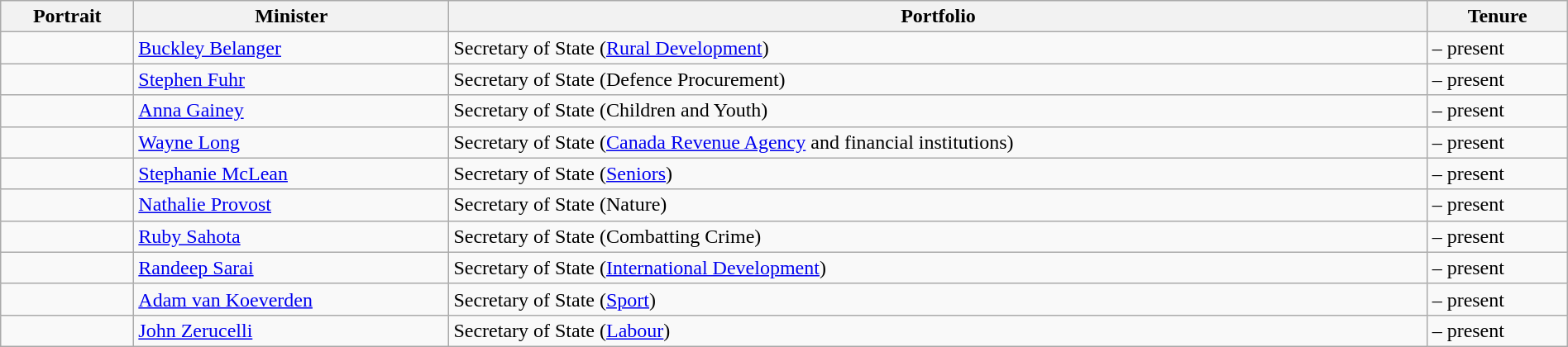<table class="wikitable sortable" width=100%>
<tr>
<th class="unsortable">Portrait</th>
<th>Minister</th>
<th>Portfolio</th>
<th>Tenure</th>
</tr>
<tr>
<td style="text-align:center"></td>
<td><a href='#'>Buckley Belanger</a></td>
<td>Secretary of State (<a href='#'>Rural Development</a>)</td>
<td> – present</td>
</tr>
<tr>
<td style="text-align:center"></td>
<td><a href='#'>Stephen Fuhr</a></td>
<td>Secretary of State (Defence Procurement)</td>
<td> – present</td>
</tr>
<tr>
<td style="text-align:center"></td>
<td><a href='#'>Anna Gainey</a></td>
<td>Secretary of State (Children and Youth)</td>
<td> – present</td>
</tr>
<tr>
<td style="text-align:center"></td>
<td><a href='#'>Wayne Long</a></td>
<td>Secretary of State (<a href='#'>Canada Revenue Agency</a> and financial institutions)</td>
<td> – present</td>
</tr>
<tr>
<td style="text-align:center"></td>
<td><a href='#'>Stephanie McLean</a></td>
<td>Secretary of State (<a href='#'>Seniors</a>)</td>
<td> – present</td>
</tr>
<tr>
<td style="text-align:center"></td>
<td><a href='#'>Nathalie Provost</a></td>
<td>Secretary of State (Nature)</td>
<td> – present</td>
</tr>
<tr>
<td style="text-align:center"></td>
<td><a href='#'>Ruby Sahota</a></td>
<td>Secretary of State (Combatting Crime)</td>
<td> – present</td>
</tr>
<tr>
<td style="text-align:center"></td>
<td><a href='#'>Randeep Sarai</a></td>
<td>Secretary of State (<a href='#'>International Development</a>)</td>
<td> – present</td>
</tr>
<tr>
<td style="text-align:center"></td>
<td><a href='#'>Adam van Koeverden</a></td>
<td>Secretary of State (<a href='#'>Sport</a>)</td>
<td> – present</td>
</tr>
<tr>
<td style="text-align:center"></td>
<td><a href='#'>John Zerucelli</a></td>
<td>Secretary of State (<a href='#'>Labour</a>)</td>
<td> – present</td>
</tr>
</table>
